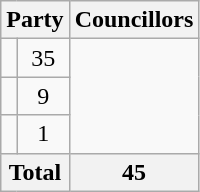<table class="wikitable">
<tr>
<th colspan=2>Party</th>
<th>Councillors</th>
</tr>
<tr>
<td></td>
<td align=center>35</td>
</tr>
<tr>
<td></td>
<td align=center>9</td>
</tr>
<tr>
<td></td>
<td align=center>1</td>
</tr>
<tr>
<th colspan=2>Total</th>
<th align=center>45</th>
</tr>
</table>
